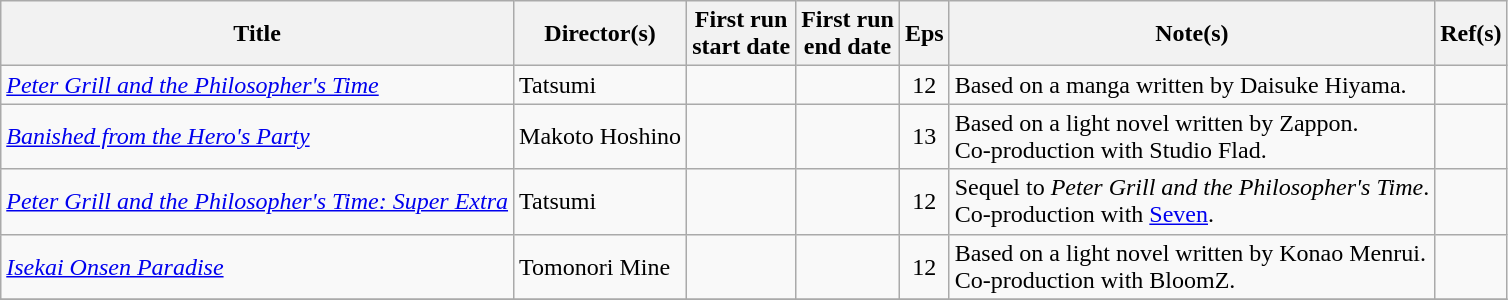<table class="wikitable sortable">
<tr>
<th scope="col">Title</th>
<th scope="col">Director(s)</th>
<th scope="col">First run<br>start date</th>
<th scope="col">First run<br>end date</th>
<th scope="col" class="unsortable">Eps</th>
<th scope="col" class="unsortable">Note(s)</th>
<th scope="col" class="unsortable">Ref(s)</th>
</tr>
<tr>
<td><em><a href='#'>Peter Grill and the Philosopher's Time</a></em></td>
<td>Tatsumi</td>
<td></td>
<td></td>
<td style="text-align:center">12</td>
<td>Based on a manga written by Daisuke Hiyama.</td>
<td style="text-align:center"></td>
</tr>
<tr>
<td><em><a href='#'>Banished from the Hero's Party</a></em></td>
<td>Makoto Hoshino</td>
<td></td>
<td></td>
<td style="text-align:center">13</td>
<td>Based on a light novel written by Zappon.<br>Co-production with Studio Flad.</td>
<td style="text-align:center"></td>
</tr>
<tr>
<td><em><a href='#'>Peter Grill and the Philosopher's Time: Super Extra</a></em></td>
<td>Tatsumi</td>
<td></td>
<td></td>
<td style="text-align:center">12</td>
<td>Sequel to <em>Peter Grill and the Philosopher's Time</em>.<br>Co-production with <a href='#'>Seven</a>.</td>
<td style="text-align:center"></td>
</tr>
<tr>
<td><em><a href='#'>Isekai Onsen Paradise</a></em></td>
<td>Tomonori Mine</td>
<td></td>
<td></td>
<td style="text-align:center">12</td>
<td>Based on a light novel written by Konao Menrui.<br>Co-production with BloomZ.</td>
<td style="text-align:center"></td>
</tr>
<tr>
</tr>
</table>
